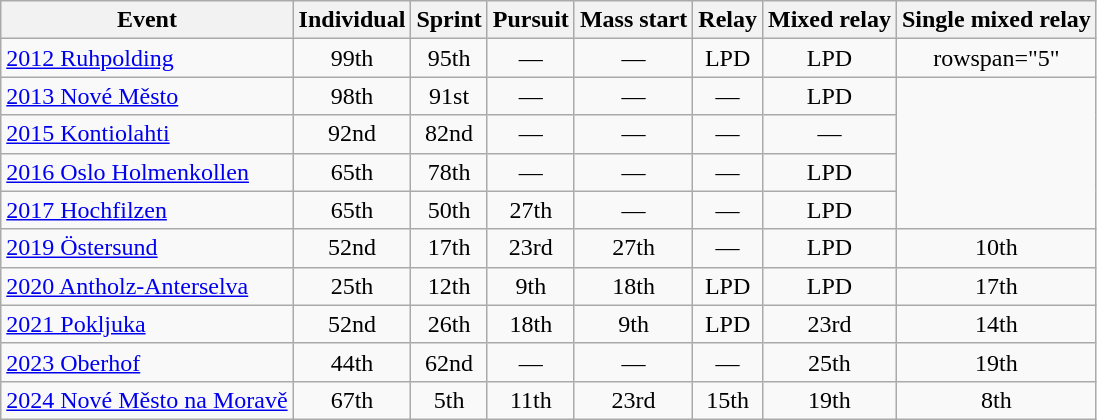<table class="wikitable" style="text-align: center;">
<tr>
<th>Event</th>
<th>Individual</th>
<th>Sprint</th>
<th>Pursuit</th>
<th>Mass start</th>
<th>Relay</th>
<th>Mixed relay</th>
<th>Single mixed relay</th>
</tr>
<tr>
<td align=left> <a href='#'>2012 Ruhpolding</a></td>
<td>99th</td>
<td>95th</td>
<td>—</td>
<td>—</td>
<td>LPD</td>
<td>LPD</td>
<td>rowspan="5" </td>
</tr>
<tr>
<td align=left> <a href='#'>2013 Nové Město</a></td>
<td>98th</td>
<td>91st</td>
<td>—</td>
<td>—</td>
<td>—</td>
<td>LPD</td>
</tr>
<tr>
<td align=left> <a href='#'>2015 Kontiolahti</a></td>
<td>92nd</td>
<td>82nd</td>
<td>—</td>
<td>—</td>
<td>—</td>
<td>—</td>
</tr>
<tr>
<td align=left> <a href='#'>2016 Oslo Holmenkollen</a></td>
<td>65th</td>
<td>78th</td>
<td>—</td>
<td>—</td>
<td>—</td>
<td>LPD</td>
</tr>
<tr>
<td align=left> <a href='#'>2017 Hochfilzen</a></td>
<td>65th</td>
<td>50th</td>
<td>27th</td>
<td>—</td>
<td>—</td>
<td>LPD</td>
</tr>
<tr>
<td align=left> <a href='#'>2019 Östersund</a></td>
<td>52nd</td>
<td>17th</td>
<td>23rd</td>
<td>27th</td>
<td>—</td>
<td>LPD</td>
<td>10th</td>
</tr>
<tr>
<td align=left> <a href='#'>2020 Antholz-Anterselva</a></td>
<td>25th</td>
<td>12th</td>
<td>9th</td>
<td>18th</td>
<td>LPD</td>
<td>LPD</td>
<td>17th</td>
</tr>
<tr>
<td align=left> <a href='#'>2021 Pokljuka</a></td>
<td>52nd</td>
<td>26th</td>
<td>18th</td>
<td>9th</td>
<td>LPD</td>
<td>23rd</td>
<td>14th</td>
</tr>
<tr>
<td align=left> <a href='#'>2023 Oberhof</a></td>
<td>44th</td>
<td>62nd</td>
<td>—</td>
<td>—</td>
<td>—</td>
<td>25th</td>
<td>19th</td>
</tr>
<tr>
<td align=left> <a href='#'>2024 Nové Město na Moravě</a></td>
<td>67th</td>
<td>5th</td>
<td>11th</td>
<td>23rd</td>
<td>15th</td>
<td>19th</td>
<td>8th</td>
</tr>
</table>
